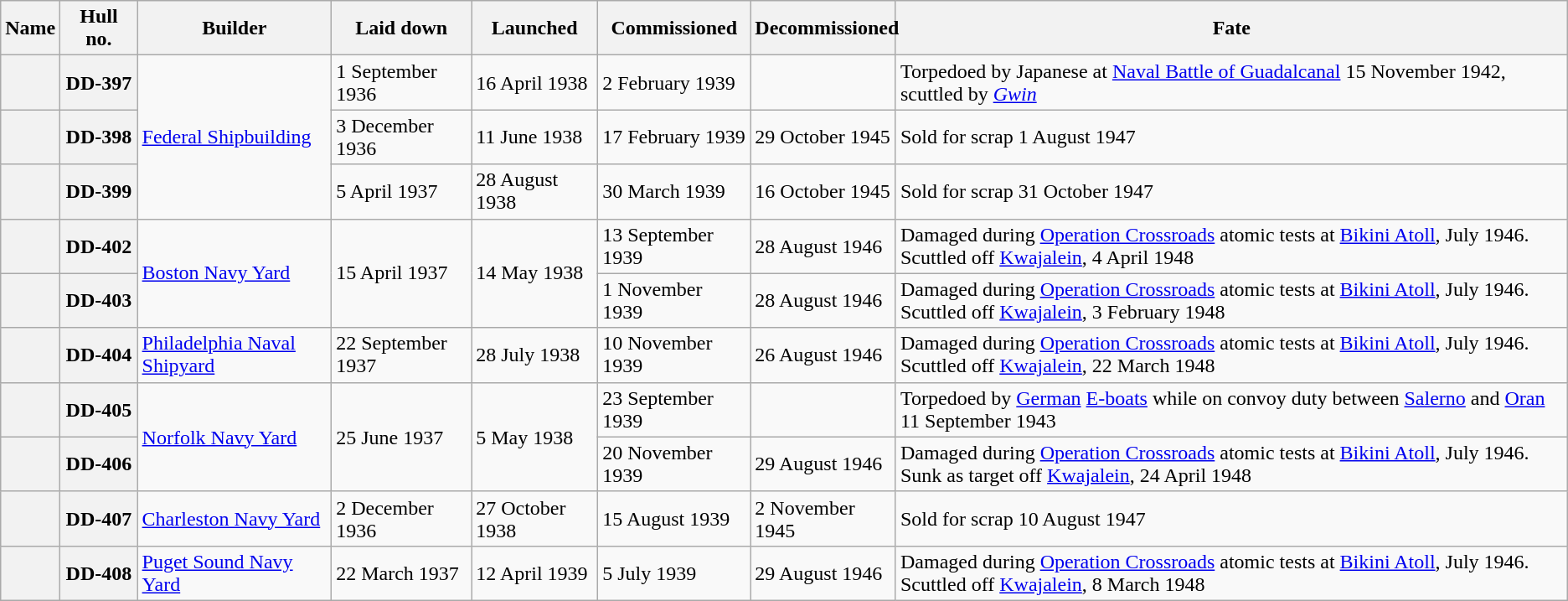<table class="wikitable sortable plainrowheaders">
<tr>
<th scope="col">Name</th>
<th scope="col">Hull no.</th>
<th scope="col" style="max-width: 9em;">Builder</th>
<th scope="col" style="max-width: 6em;">Laid down</th>
<th scope="col" style="max-width: 6em;">Launched</th>
<th scope="col" style="max-width: 6em;">Commissioned</th>
<th scope="col" style="max-width: 6em;">Decommissioned</th>
<th scope="col">Fate</th>
</tr>
<tr>
<th scope="row"></th>
<th scope="row" style="white-space: nowrap;">DD-397</th>
<td rowspan=3><a href='#'>Federal Shipbuilding</a></td>
<td>1 September 1936</td>
<td>16 April 1938</td>
<td>2 February 1939</td>
<td></td>
<td data-sort-value="15 November 1942">Torpedoed by Japanese at <a href='#'>Naval Battle of Guadalcanal</a> 15 November 1942, scuttled by <a href='#'><em>Gwin</em></a></td>
</tr>
<tr>
<th scope="row"></th>
<th scope="row">DD-398</th>
<td>3 December 1936</td>
<td>11 June 1938</td>
<td>17 February 1939</td>
<td>29 October 1945</td>
<td data-sort-value="1 August 1947">Sold for scrap 1 August 1947</td>
</tr>
<tr>
<th scope="row"></th>
<th scope="row">DD-399</th>
<td>5 April 1937</td>
<td>28 August 1938</td>
<td>30 March 1939</td>
<td>16 October 1945</td>
<td data-sort-value="31 October 1947">Sold for scrap 31 October 1947</td>
</tr>
<tr>
<th scope="row"></th>
<th scope="row">DD-402</th>
<td rowspan=2><a href='#'>Boston Navy Yard</a></td>
<td rowspan=2>15 April 1937</td>
<td rowspan=2>14 May 1938</td>
<td>13 September 1939</td>
<td>28 August 1946</td>
<td data-sort-value="4 April 1948">Damaged during <a href='#'>Operation Crossroads</a> atomic tests at <a href='#'>Bikini Atoll</a>, July 1946. Scuttled off <a href='#'>Kwajalein</a>, 4 April 1948</td>
</tr>
<tr>
<th scope="row"></th>
<th scope="row">DD-403</th>
<td>1 November 1939</td>
<td>28 August 1946</td>
<td data-sort-value="3 February 1948">Damaged during <a href='#'>Operation Crossroads</a> atomic tests at <a href='#'>Bikini Atoll</a>, July 1946. Scuttled off <a href='#'>Kwajalein</a>, 3 February 1948</td>
</tr>
<tr>
<th scope="row"></th>
<th scope="row">DD-404</th>
<td><a href='#'>Philadelphia Naval Shipyard</a></td>
<td>22 September 1937</td>
<td>28 July 1938</td>
<td>10 November 1939</td>
<td>26 August 1946</td>
<td data-sort-value="22 March 1948">Damaged during <a href='#'>Operation Crossroads</a> atomic tests at <a href='#'>Bikini Atoll</a>, July 1946. Scuttled off <a href='#'>Kwajalein</a>, 22 March 1948</td>
</tr>
<tr>
<th scope="row"></th>
<th scope="row">DD-405</th>
<td rowspan=2><a href='#'>Norfolk Navy Yard</a></td>
<td rowspan=2>25 June 1937</td>
<td rowspan=2>5 May 1938</td>
<td>23 September 1939</td>
<td></td>
<td data-sort-value="11 September 1943">Torpedoed by <a href='#'>German</a> <a href='#'>E-boats</a> while on convoy duty between <a href='#'>Salerno</a> and <a href='#'>Oran</a> 11 September 1943</td>
</tr>
<tr>
<th scope="row"></th>
<th scope="row">DD-406</th>
<td>20 November 1939</td>
<td>29 August 1946</td>
<td data-sort-value="24 April 1948">Damaged during <a href='#'>Operation Crossroads</a> atomic tests at <a href='#'>Bikini Atoll</a>, July 1946. Sunk as target off <a href='#'>Kwajalein</a>, 24 April 1948</td>
</tr>
<tr>
<th scope="row"></th>
<th scope="row">DD-407</th>
<td><a href='#'>Charleston Navy Yard</a></td>
<td>2 December 1936</td>
<td>27 October 1938</td>
<td>15 August 1939</td>
<td>2 November 1945</td>
<td data-sort-value="10 August 1947">Sold for scrap 10 August 1947</td>
</tr>
<tr>
<th scope="row"></th>
<th scope="row">DD-408</th>
<td><a href='#'>Puget Sound Navy Yard</a></td>
<td>22 March 1937</td>
<td>12 April 1939</td>
<td>5 July 1939</td>
<td>29 August 1946</td>
<td data-sort-value="8 March 1948">Damaged during <a href='#'>Operation Crossroads</a> atomic tests at <a href='#'>Bikini Atoll</a>, July 1946. Scuttled off <a href='#'>Kwajalein</a>, 8 March 1948</td>
</tr>
</table>
